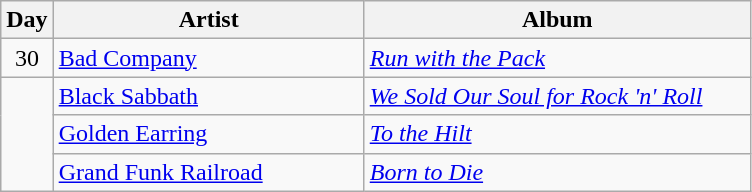<table class="wikitable" border="1">
<tr>
<th>Day</th>
<th width="200">Artist</th>
<th width="250">Album</th>
</tr>
<tr>
<td style="text-align:center;" rowspan="1">30</td>
<td><a href='#'>Bad Company</a></td>
<td><em><a href='#'>Run with the Pack</a></em></td>
</tr>
<tr>
<td rowspan="3" style="text-align:center;"></td>
<td><a href='#'>Black Sabbath</a></td>
<td><em><a href='#'>We Sold Our Soul for Rock 'n' Roll</a></em></td>
</tr>
<tr>
<td><a href='#'>Golden Earring</a></td>
<td><em><a href='#'>To the Hilt</a></em></td>
</tr>
<tr>
<td><a href='#'>Grand Funk Railroad</a></td>
<td><em><a href='#'>Born to Die</a></em></td>
</tr>
</table>
